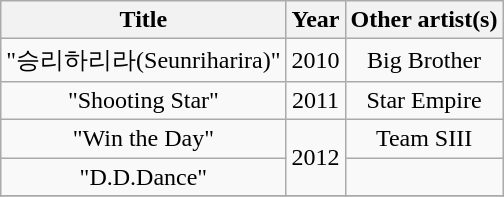<table class="wikitable" style="text-align: center;">
<tr>
<th>Title</th>
<th>Year</th>
<th>Other artist(s)</th>
</tr>
<tr>
<td>"승리하리라(Seunriharira)"</td>
<td>2010</td>
<td>Big Brother</td>
</tr>
<tr>
<td>"Shooting Star"</td>
<td>2011</td>
<td>Star Empire</td>
</tr>
<tr>
<td>"Win the Day"</td>
<td rowspan="2">2012</td>
<td>Team SIII</td>
</tr>
<tr>
<td>"D.D.Dance"</td>
<td></td>
</tr>
<tr>
</tr>
</table>
